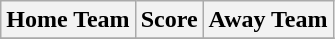<table class="wikitable" style="text-align: center">
<tr>
<th>Home Team</th>
<th>Score</th>
<th>Away Team</th>
</tr>
<tr>
</tr>
</table>
